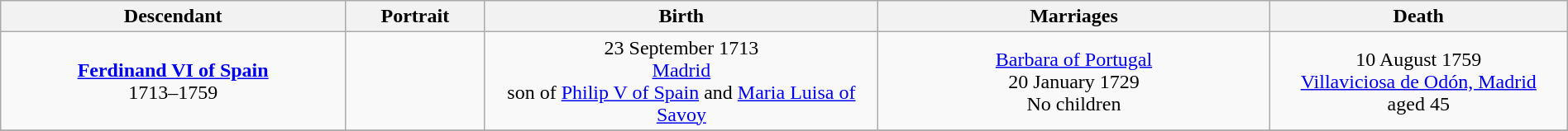<table style="text-align:center; width:100%" class="wikitable">
<tr>
<th width=22%>Descendant</th>
<th width=105px>Portrait</th>
<th>Birth</th>
<th width=25%>Marriages</th>
<th width=19%>Death</th>
</tr>
<tr>
<td><strong><a href='#'>Ferdinand VI of Spain</a></strong><br>1713–1759</td>
<td></td>
<td>23 September 1713<br><a href='#'>Madrid</a><br>son of <a href='#'>Philip V of Spain</a> and <a href='#'>Maria Luisa of Savoy</a></td>
<td><a href='#'>Barbara of Portugal</a><br>20 January 1729<br>No children</td>
<td>10 August 1759<br><a href='#'>Villaviciosa de Odón, Madrid</a><br>aged 45</td>
</tr>
<tr>
</tr>
</table>
